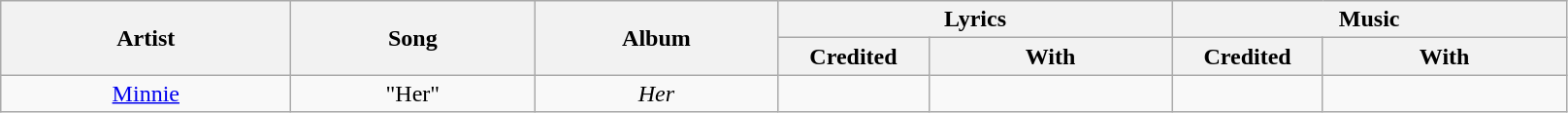<table class="wikitable" style="text-align:center;">
<tr>
<th rowspan="2" style="width:12em;">Artist</th>
<th rowspan="2" style="width:10em;">Song</th>
<th rowspan="2" style="width:10em;">Album</th>
<th colspan="2" style="width:16em;">Lyrics</th>
<th colspan="2" style="width:16em;">Music</th>
</tr>
<tr>
<th style="width:6em;">Credited</th>
<th style="width:10em;">With</th>
<th style="width:6em;">Credited</th>
<th style="width:10em;">With</th>
</tr>
<tr>
<td><a href='#'>Minnie</a></td>
<td>"Her"</td>
<td><em>Her</em></td>
<td></td>
<td></td>
<td></td>
<td></td>
</tr>
</table>
